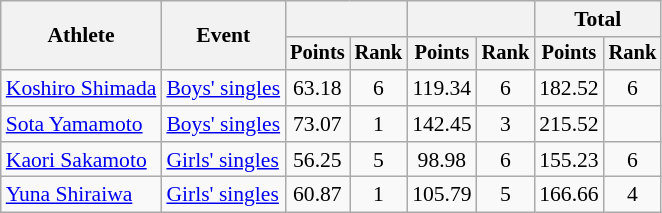<table class="wikitable" style="font-size:90%">
<tr>
<th rowspan="2">Athlete</th>
<th rowspan="2">Event</th>
<th colspan="2"></th>
<th colspan="2"></th>
<th colspan="2">Total</th>
</tr>
<tr style="font-size:95%">
<th>Points</th>
<th>Rank</th>
<th>Points</th>
<th>Rank</th>
<th>Points</th>
<th>Rank</th>
</tr>
<tr align=center>
<td align=left><a href='#'>Koshiro Shimada</a></td>
<td align=left><a href='#'>Boys' singles</a></td>
<td>63.18</td>
<td>6</td>
<td>119.34</td>
<td>6</td>
<td>182.52</td>
<td>6</td>
</tr>
<tr align=center>
<td align=left><a href='#'>Sota Yamamoto</a></td>
<td align=left><a href='#'>Boys' singles</a></td>
<td>73.07</td>
<td>1</td>
<td>142.45</td>
<td>3</td>
<td>215.52</td>
<td></td>
</tr>
<tr align=center>
<td align=left><a href='#'>Kaori Sakamoto</a></td>
<td align=left><a href='#'>Girls' singles</a></td>
<td>56.25</td>
<td>5</td>
<td>98.98</td>
<td>6</td>
<td>155.23</td>
<td>6</td>
</tr>
<tr align=center>
<td align=left><a href='#'>Yuna Shiraiwa</a></td>
<td align=left><a href='#'>Girls' singles</a></td>
<td>60.87</td>
<td>1</td>
<td>105.79</td>
<td>5</td>
<td>166.66</td>
<td>4</td>
</tr>
</table>
